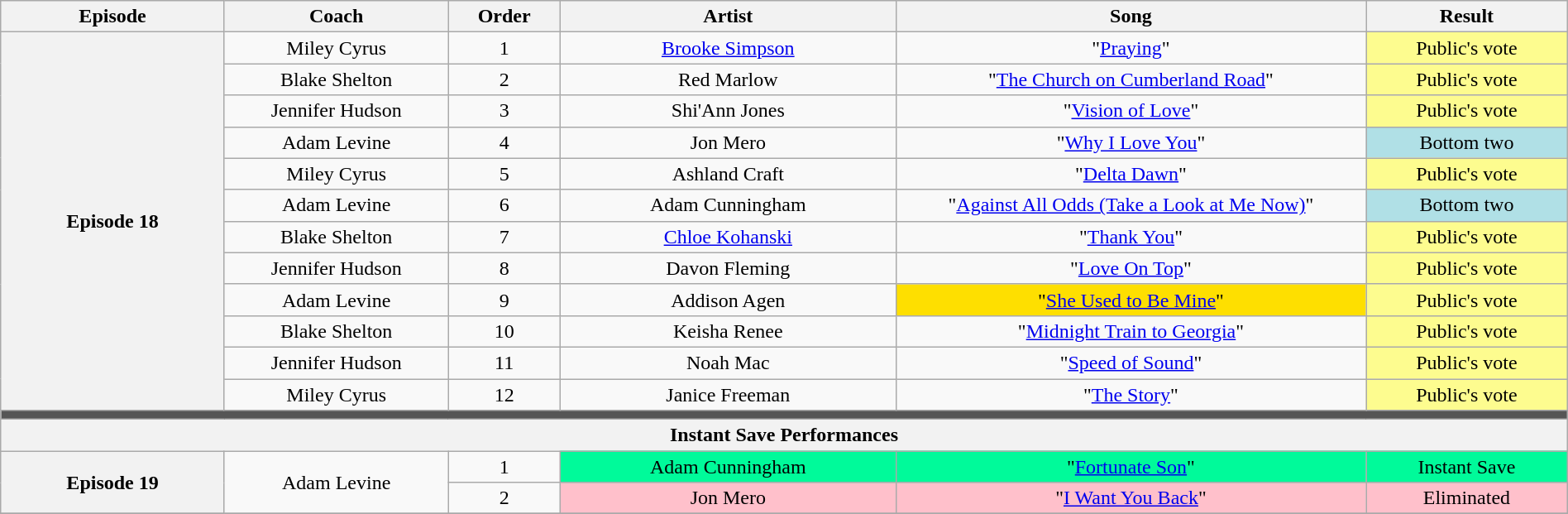<table class="wikitable" style="text-align:center; width:100%;">
<tr>
<th style="width:10%;">Episode</th>
<th style="width:10%;">Coach</th>
<th style="width:05%;">Order</th>
<th style="width:15%;">Artist</th>
<th style="width:21%;">Song</th>
<th style="width:9%;">Result</th>
</tr>
<tr>
<th rowspan="12" scope="row">Episode 18<br><small></small></th>
<td>Miley Cyrus</td>
<td>1</td>
<td style=><a href='#'>Brooke Simpson</a></td>
<td style=>"<a href='#'>Praying</a>"</td>
<td style="background:#fdfc8f;">Public's vote</td>
</tr>
<tr>
<td>Blake Shelton</td>
<td>2</td>
<td style=>Red Marlow</td>
<td style=>"<a href='#'>The Church on Cumberland Road</a>"</td>
<td style="background:#fdfc8f;">Public's vote</td>
</tr>
<tr>
<td>Jennifer Hudson</td>
<td>3</td>
<td style=>Shi'Ann Jones</td>
<td style=>"<a href='#'>Vision of Love</a>"</td>
<td style="background:#fdfc8f;">Public's vote</td>
</tr>
<tr>
<td>Adam Levine</td>
<td>4</td>
<td>Jon Mero</td>
<td>"<a href='#'>Why I Love You</a>"</td>
<td style="background:#B0E0E6;">Bottom two</td>
</tr>
<tr>
<td>Miley Cyrus</td>
<td>5</td>
<td style=>Ashland Craft</td>
<td style=>"<a href='#'>Delta Dawn</a>"</td>
<td style="background:#fdfc8f;">Public's vote</td>
</tr>
<tr>
<td>Adam Levine</td>
<td>6</td>
<td style=>Adam Cunningham</td>
<td style=>"<a href='#'>Against All Odds (Take a Look at Me Now)</a>"</td>
<td style="background:#B0E0E6;">Bottom two</td>
</tr>
<tr>
<td>Blake Shelton</td>
<td>7</td>
<td><a href='#'>Chloe Kohanski</a></td>
<td style=>"<a href='#'>Thank You</a>"</td>
<td style="background:#fdfc8f;">Public's vote</td>
</tr>
<tr>
<td>Jennifer Hudson</td>
<td>8</td>
<td>Davon Fleming</td>
<td style=>"<a href='#'>Love On Top</a>"</td>
<td style="background:#fdfc8f;">Public's vote</td>
</tr>
<tr>
<td>Adam Levine</td>
<td>9</td>
<td>Addison Agen</td>
<td style="background:#fedf00;">"<a href='#'>She Used to Be Mine</a>"</td>
<td style="background:#fdfc8f;">Public's vote</td>
</tr>
<tr>
<td>Blake Shelton</td>
<td>10</td>
<td>Keisha Renee</td>
<td style=>"<a href='#'>Midnight Train to Georgia</a>"</td>
<td style="background:#fdfc8f;">Public's vote</td>
</tr>
<tr>
<td>Jennifer Hudson</td>
<td>11</td>
<td>Noah Mac</td>
<td>"<a href='#'>Speed of Sound</a>"</td>
<td style="background:#fdfc8f;">Public's vote</td>
</tr>
<tr>
<td>Miley Cyrus</td>
<td>12</td>
<td>Janice Freeman</td>
<td>"<a href='#'>The Story</a>"</td>
<td style="background:#fdfc8f;">Public's vote</td>
</tr>
<tr>
<td colspan="6" style="background:#555;"></td>
</tr>
<tr>
<th colspan="6">Instant Save Performances</th>
</tr>
<tr>
<th rowspan="2" scope="row">Episode 19<br><small></small></th>
<td rowspan=2>Adam Levine</td>
<td>1</td>
<td style="background:#00FA9A;">Adam Cunningham</td>
<td style="background:#00FA9A;">"<a href='#'>Fortunate Son</a>"</td>
<td style="background:#00FA9A;">Instant Save</td>
</tr>
<tr>
<td>2</td>
<td style="background:Pink;">Jon Mero</td>
<td style="background:Pink;">"<a href='#'>I Want You Back</a>"</td>
<td style="background:Pink;">Eliminated</td>
</tr>
<tr>
</tr>
</table>
